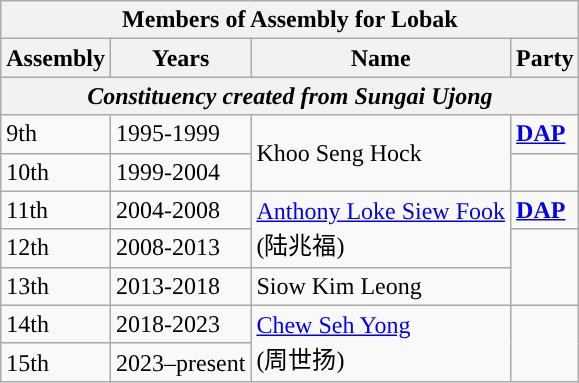<table class="wikitable">
<tr>
<th colspan="4">Members of Assembly for Lobak</th>
</tr>
<tr>
<th>Assembly</th>
<th>Years</th>
<th>Name</th>
<th>Party</th>
</tr>
<tr>
<th colspan="4"><em>Constituency created from Sungai Ujong</em></th>
</tr>
<tr>
<td>9th</td>
<td>1995-1999</td>
<td rowspan="2">Khoo Seng Hock</td>
<td><strong><a href='#'>DAP</a></strong></td>
</tr>
<tr>
<td>10th</td>
<td>1999-2004</td>
<td></td>
</tr>
<tr>
<td>11th</td>
<td>2004-2008</td>
<td rowspan="2"><a href='#'>Anthony Loke Siew Fook</a> <br> (陆兆福)</td>
<td rowspan="1"><strong><a href='#'>DAP</a></strong></td>
</tr>
<tr>
<td>12th</td>
<td>2008-2013</td>
<td rowspan=2></td>
</tr>
<tr>
<td>13th</td>
<td>2013-2018</td>
<td>Siow Kim Leong</td>
</tr>
<tr>
<td>14th</td>
<td>2018-2023</td>
<td rowspan="2"><a href='#'>Chew Seh Yong</a> <br> (周世扬)</td>
<td rowspan="2"></td>
</tr>
<tr>
<td>15th</td>
<td>2023–present</td>
</tr>
</table>
